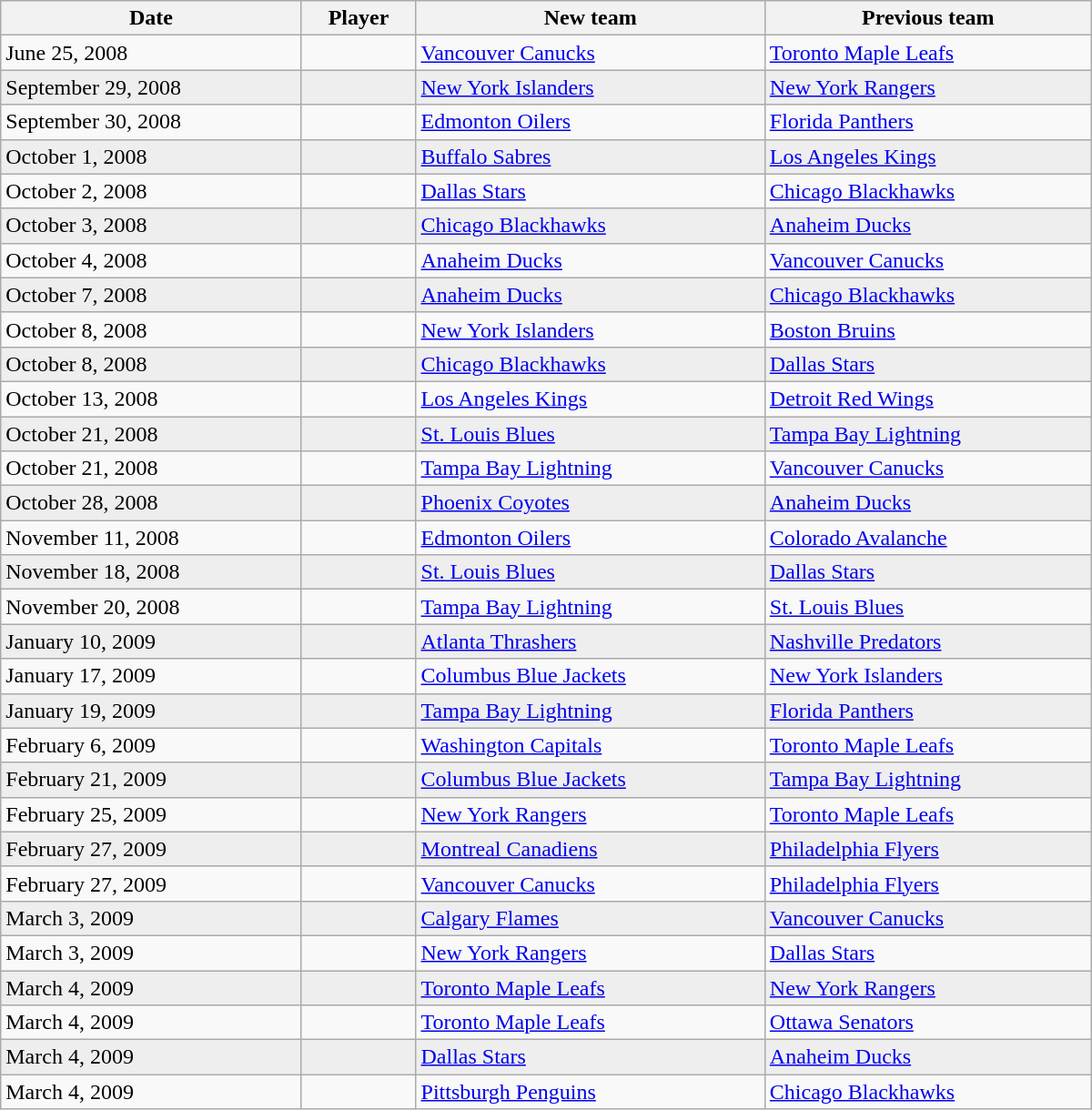<table class="wikitable sortable" style="border:1px solid #999999; width:800px;">
<tr>
<th>Date</th>
<th>Player</th>
<th>New team</th>
<th>Previous team</th>
</tr>
<tr>
<td>June 25, 2008</td>
<td></td>
<td><a href='#'>Vancouver Canucks</a></td>
<td><a href='#'>Toronto Maple Leafs</a></td>
</tr>
<tr bgcolor="eeeeee">
<td>September 29, 2008</td>
<td></td>
<td><a href='#'>New York Islanders</a></td>
<td><a href='#'>New York Rangers</a></td>
</tr>
<tr>
<td>September 30, 2008</td>
<td></td>
<td><a href='#'>Edmonton Oilers</a></td>
<td><a href='#'>Florida Panthers</a></td>
</tr>
<tr bgcolor="eeeeee">
<td>October 1, 2008</td>
<td></td>
<td><a href='#'>Buffalo Sabres</a></td>
<td><a href='#'>Los Angeles Kings</a></td>
</tr>
<tr>
<td>October 2, 2008</td>
<td></td>
<td><a href='#'>Dallas Stars</a></td>
<td><a href='#'>Chicago Blackhawks</a></td>
</tr>
<tr bgcolor="eeeeee">
<td>October 3, 2008</td>
<td></td>
<td><a href='#'>Chicago Blackhawks</a></td>
<td><a href='#'>Anaheim Ducks</a></td>
</tr>
<tr>
<td>October 4, 2008</td>
<td></td>
<td><a href='#'>Anaheim Ducks</a></td>
<td><a href='#'>Vancouver Canucks</a></td>
</tr>
<tr bgcolor="eeeeee">
<td>October 7, 2008</td>
<td></td>
<td><a href='#'>Anaheim Ducks</a></td>
<td><a href='#'>Chicago Blackhawks</a></td>
</tr>
<tr>
<td>October 8, 2008</td>
<td></td>
<td><a href='#'>New York Islanders</a></td>
<td><a href='#'>Boston Bruins</a></td>
</tr>
<tr bgcolor="eeeeee">
<td>October 8, 2008</td>
<td></td>
<td><a href='#'>Chicago Blackhawks</a></td>
<td><a href='#'>Dallas Stars</a></td>
</tr>
<tr>
<td>October 13, 2008</td>
<td></td>
<td><a href='#'>Los Angeles Kings</a></td>
<td><a href='#'>Detroit Red Wings</a></td>
</tr>
<tr bgcolor="eeeeee">
<td>October 21, 2008</td>
<td></td>
<td><a href='#'>St. Louis Blues</a></td>
<td><a href='#'>Tampa Bay Lightning</a></td>
</tr>
<tr>
<td>October 21, 2008</td>
<td></td>
<td><a href='#'>Tampa Bay Lightning</a></td>
<td><a href='#'>Vancouver Canucks</a></td>
</tr>
<tr bgcolor="eeeeee">
<td>October 28, 2008</td>
<td></td>
<td><a href='#'>Phoenix Coyotes</a></td>
<td><a href='#'>Anaheim Ducks</a></td>
</tr>
<tr>
<td>November 11, 2008</td>
<td></td>
<td><a href='#'>Edmonton Oilers</a></td>
<td><a href='#'>Colorado Avalanche</a></td>
</tr>
<tr bgcolor="eeeeee">
<td>November 18, 2008</td>
<td></td>
<td><a href='#'>St. Louis Blues</a></td>
<td><a href='#'>Dallas Stars</a></td>
</tr>
<tr>
<td>November 20, 2008</td>
<td></td>
<td><a href='#'>Tampa Bay Lightning</a></td>
<td><a href='#'>St. Louis Blues</a></td>
</tr>
<tr bgcolor="eeeeee">
<td>January 10, 2009</td>
<td></td>
<td><a href='#'>Atlanta Thrashers</a></td>
<td><a href='#'>Nashville Predators</a></td>
</tr>
<tr>
<td>January 17, 2009</td>
<td></td>
<td><a href='#'>Columbus Blue Jackets</a></td>
<td><a href='#'>New York Islanders</a></td>
</tr>
<tr bgcolor="eeeeee">
<td>January 19, 2009</td>
<td></td>
<td><a href='#'>Tampa Bay Lightning</a></td>
<td><a href='#'>Florida Panthers</a></td>
</tr>
<tr>
<td>February 6, 2009</td>
<td></td>
<td><a href='#'>Washington Capitals</a></td>
<td><a href='#'>Toronto Maple Leafs</a></td>
</tr>
<tr bgcolor="eeeeee">
<td>February 21, 2009</td>
<td></td>
<td><a href='#'>Columbus Blue Jackets</a></td>
<td><a href='#'>Tampa Bay Lightning</a></td>
</tr>
<tr>
<td>February 25, 2009</td>
<td></td>
<td><a href='#'>New York Rangers</a></td>
<td><a href='#'>Toronto Maple Leafs</a></td>
</tr>
<tr bgcolor="eeeeee">
<td>February 27, 2009</td>
<td></td>
<td><a href='#'>Montreal Canadiens</a></td>
<td><a href='#'>Philadelphia Flyers</a></td>
</tr>
<tr>
<td>February 27, 2009</td>
<td></td>
<td><a href='#'>Vancouver Canucks</a></td>
<td><a href='#'>Philadelphia Flyers</a></td>
</tr>
<tr bgcolor="eeeeee">
<td>March 3, 2009</td>
<td></td>
<td><a href='#'>Calgary Flames</a></td>
<td><a href='#'>Vancouver Canucks</a></td>
</tr>
<tr>
<td>March 3, 2009</td>
<td></td>
<td><a href='#'>New York Rangers</a></td>
<td><a href='#'>Dallas Stars</a></td>
</tr>
<tr bgcolor="eeeeee">
<td>March 4, 2009</td>
<td></td>
<td><a href='#'>Toronto Maple Leafs</a></td>
<td><a href='#'>New York Rangers</a></td>
</tr>
<tr>
<td>March 4, 2009</td>
<td></td>
<td><a href='#'>Toronto Maple Leafs</a></td>
<td><a href='#'>Ottawa Senators</a></td>
</tr>
<tr bgcolor="eeeeee">
<td>March 4, 2009</td>
<td></td>
<td><a href='#'>Dallas Stars</a></td>
<td><a href='#'>Anaheim Ducks</a></td>
</tr>
<tr>
<td>March 4, 2009</td>
<td></td>
<td><a href='#'>Pittsburgh Penguins</a></td>
<td><a href='#'>Chicago Blackhawks</a></td>
</tr>
</table>
